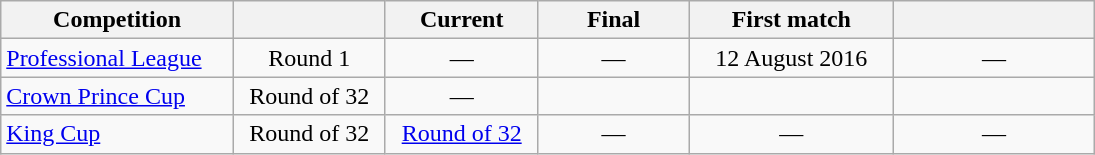<table class="wikitable" style="text-align:center; width:730px;">
<tr>
<th style="text-align:center; width:150px;">Competition</th>
<th style="text-align:center; width:100px;"></th>
<th style="text-align:center; width:100px;">Current<br></th>
<th style="text-align:center; width:100px;">Final<br></th>
<th style="text-align:center; width:140px;">First match</th>
<th style="text-align:center; width:140px;"></th>
</tr>
<tr>
<td style="text-align:left;"><a href='#'>Professional League</a></td>
<td>Round 1</td>
<td>—</td>
<td>—</td>
<td>12 August 2016</td>
<td>—</td>
</tr>
<tr>
<td style="text-align:left;"><a href='#'>Crown Prince Cup</a></td>
<td>Round of 32</td>
<td>—</td>
<td></td>
<td></td>
<td></td>
</tr>
<tr>
<td style="text-align:left;"><a href='#'>King Cup</a></td>
<td>Round of 32</td>
<td><a href='#'>Round of 32</a></td>
<td>—</td>
<td>—</td>
<td>—</td>
</tr>
</table>
